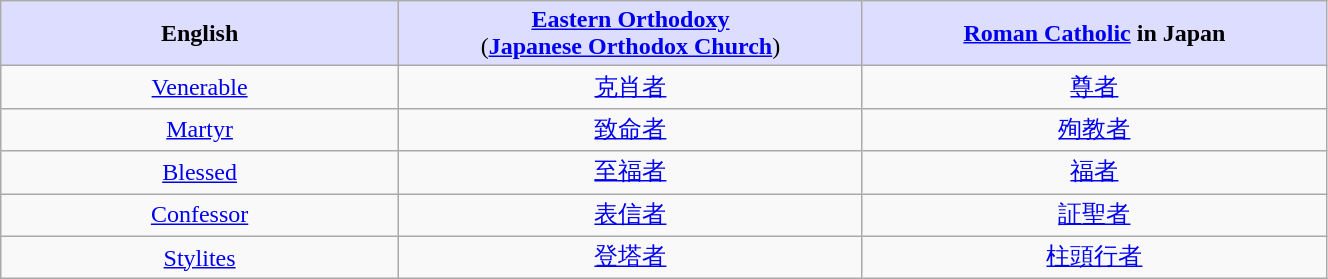<table class="wikitable" style="width:70%">
<tr>
<td style="width:30%; text-align:center; background-color:#ddf"><strong>English</strong></td>
<td style="width:35%; text-align:center; background-color:#ddf"><strong><a href='#'>Eastern Orthodoxy</a></strong><br>(<strong><a href='#'>Japanese Orthodox Church</a></strong>)</td>
<td style="width:35%; text-align:center; background-color:#ddf"><strong><a href='#'>Roman Catholic</a> in Japan</strong></td>
</tr>
<tr>
<td style="text-align:center"><a href='#'>Venerable</a></td>
<td style="text-align:center"><a href='#'>克肖者</a></td>
<td style="text-align:center"><a href='#'>尊者</a></td>
</tr>
<tr>
<td style="text-align:center"><a href='#'>Martyr</a></td>
<td style="text-align:center"><a href='#'>致命者</a></td>
<td style="text-align:center"><a href='#'>殉教者</a></td>
</tr>
<tr>
<td style="text-align:center"><a href='#'>Blessed</a></td>
<td style="text-align:center"><a href='#'>至福者</a></td>
<td style="text-align:center"><a href='#'>福者</a></td>
</tr>
<tr>
<td style="text-align:center"><a href='#'>Confessor</a></td>
<td style="text-align:center"><a href='#'>表信者</a></td>
<td style="text-align:center"><a href='#'>証聖者</a></td>
</tr>
<tr>
<td style="text-align:center"><a href='#'>Stylites</a></td>
<td style="text-align:center"><a href='#'>登塔者</a></td>
<td style="text-align:center"><a href='#'>柱頭行者</a></td>
</tr>
</table>
